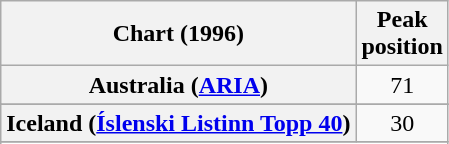<table class="wikitable sortable plainrowheaders" style="text-align:center">
<tr>
<th>Chart (1996)</th>
<th>Peak<br>position</th>
</tr>
<tr>
<th scope="row">Australia (<a href='#'>ARIA</a>)</th>
<td>71</td>
</tr>
<tr>
</tr>
<tr>
</tr>
<tr>
</tr>
<tr>
<th scope="row">Iceland (<a href='#'>Íslenski Listinn Topp 40</a>)</th>
<td>30</td>
</tr>
<tr>
</tr>
<tr>
</tr>
<tr>
</tr>
<tr>
</tr>
<tr>
</tr>
<tr>
</tr>
<tr>
</tr>
</table>
